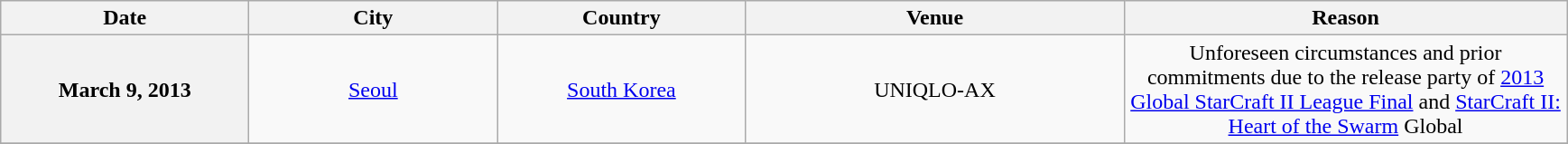<table class="wikitable plainrowheaders" style="text-align:center;">
<tr>
<th scope="col" style="width:11em;">Date</th>
<th scope="col" style="width:11em;">City</th>
<th scope="col" style="width:11em;">Country</th>
<th scope="col" style="width:17em;">Venue</th>
<th scope="col" style="width:20em;">Reason</th>
</tr>
<tr>
<th scope="row" style="text-align:center;">March 9, 2013</th>
<td><a href='#'>Seoul</a></td>
<td><a href='#'>South Korea</a></td>
<td>UNIQLO-AX</td>
<td>Unforeseen circumstances and prior commitments due to the release party of <a href='#'>2013 Global StarCraft II League Final</a> and <a href='#'>StarCraft II: Heart of the Swarm</a> Global</td>
</tr>
<tr>
</tr>
</table>
